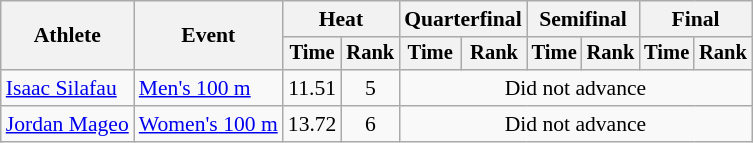<table class=wikitable style="font-size:90%">
<tr>
<th rowspan="2">Athlete</th>
<th rowspan="2">Event</th>
<th colspan="2">Heat</th>
<th colspan="2">Quarterfinal</th>
<th colspan="2">Semifinal</th>
<th colspan="2">Final</th>
</tr>
<tr style="font-size:95%">
<th>Time</th>
<th>Rank</th>
<th>Time</th>
<th>Rank</th>
<th>Time</th>
<th>Rank</th>
<th>Time</th>
<th>Rank</th>
</tr>
<tr align=center>
<td align=left><a href='#'>Isaac Silafau</a></td>
<td align=left><a href='#'>Men's 100 m</a></td>
<td>11.51</td>
<td>5</td>
<td colspan=6>Did not advance</td>
</tr>
<tr align=center>
<td align=left><a href='#'>Jordan Mageo</a></td>
<td align=left><a href='#'>Women's 100 m</a></td>
<td>13.72</td>
<td>6</td>
<td colspan=6>Did not advance</td>
</tr>
</table>
